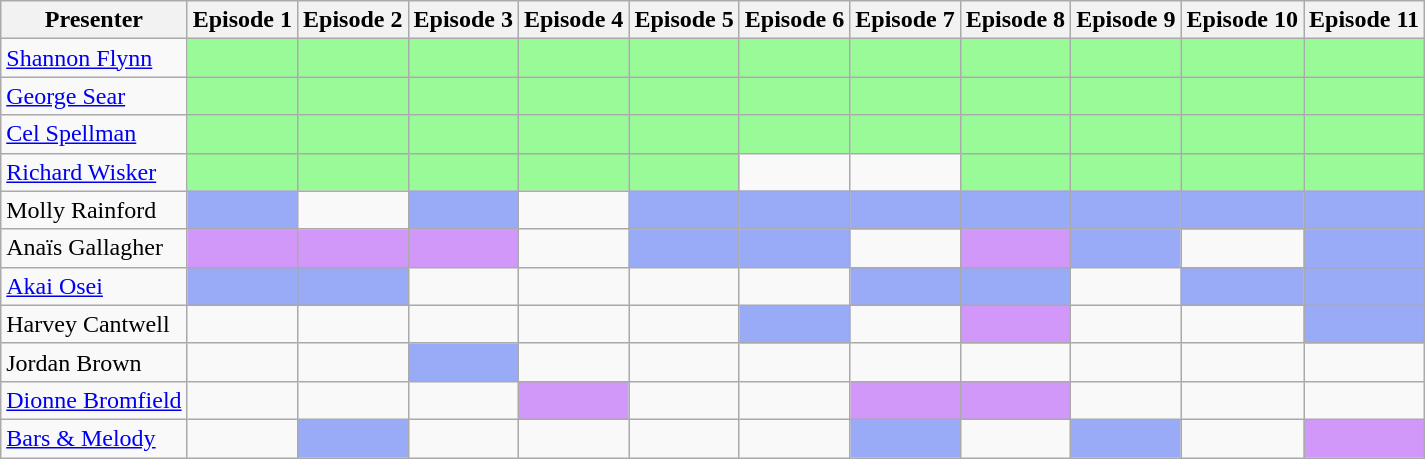<table class="wikitable">
<tr>
<th>Presenter</th>
<th>Episode 1</th>
<th>Episode 2</th>
<th>Episode 3</th>
<th>Episode 4</th>
<th>Episode 5</th>
<th>Episode 6</th>
<th>Episode 7</th>
<th>Episode 8</th>
<th>Episode 9</th>
<th>Episode 10</th>
<th>Episode 11</th>
</tr>
<tr>
<td><a href='#'>Shannon Flynn</a></td>
<td style="background:#98FB98;"></td>
<td style="background:#98FB98;"></td>
<td style="background:#98FB98;"></td>
<td style="background:#98FB98;"></td>
<td style="background:#98FB98;"></td>
<td style="background:#98FB98;"></td>
<td style="background:#98FB98"></td>
<td style="background:#98FB98;"></td>
<td style="background:#98FB98;"></td>
<td style="background:#98FB98;"></td>
<td style="background:#98FB98;"></td>
</tr>
<tr>
<td><a href='#'>George Sear</a></td>
<td style="background:#98FB98;"></td>
<td style="background:#98FB98;"></td>
<td style="background:#98FB98;"></td>
<td style="background:#98FB98;"></td>
<td style="background:#98FB98;"></td>
<td style="background:#98FB98;"></td>
<td style="background:#98FB98"></td>
<td style="background:#98FB98;"></td>
<td style="background:#98FB98;"></td>
<td style="background:#98FB98;"></td>
<td style="background:#98FB98;"></td>
</tr>
<tr>
<td><a href='#'>Cel Spellman</a></td>
<td style="background:#98FB98;"></td>
<td style="background:#98FB98;"></td>
<td style="background:#98FB98;"></td>
<td style="background:#98FB98;"></td>
<td style="background:#98FB98;"></td>
<td style="background:#98FB98;"></td>
<td style="background:#98FB98;"></td>
<td style="background:#98FB98;"></td>
<td style="background:#98FB98;"></td>
<td style="background:#98FB98;"></td>
<td style="background:#98FB98;"></td>
</tr>
<tr>
<td><a href='#'>Richard Wisker</a></td>
<td style="background:#98FB98;"></td>
<td style="background:#98FB98;"></td>
<td style="background:#98FB98;"></td>
<td style="background:#98FB98;"></td>
<td style="background:#98FB98;"></td>
<td style="background:#;"></td>
<td style="background:#;"></td>
<td style="background:#98FB98;"></td>
<td style="background:#98FB98;"></td>
<td style="background:#98FB98;"></td>
<td style="background:#98FB98;"></td>
</tr>
<tr>
<td>Molly Rainford</td>
<td style="background:#99AAF7;"></td>
<td style="background:#;"></td>
<td style="background:#99AAF7;"></td>
<td style="background:#;"></td>
<td style="background:#99AAF7;"></td>
<td style="background:#99AAF7;"></td>
<td style="background:#99AAF7"></td>
<td style="background:#99AAF7"></td>
<td style="background:#99AAF7"></td>
<td style="background:#99AAF7"></td>
<td style="background:#99AAF7"></td>
</tr>
<tr>
<td>Anaïs Gallagher</td>
<td style="background:#D298F9;"></td>
<td style="background:#D298F9;"></td>
<td style="background:#D298F9;"></td>
<td style="background:#;"></td>
<td style="background:#99AAF7"></td>
<td style="background:#99AAF7;"></td>
<td style="background:#;"></td>
<td style="background:#D298F9;"></td>
<td style="background:#99AAF7;"></td>
<td style="background:#;"></td>
<td style="background:#99AAF7;"></td>
</tr>
<tr>
<td><a href='#'>Akai Osei</a></td>
<td style="background:#99AAF7;"></td>
<td style="background:#99AAF7;"></td>
<td style="background:#;"></td>
<td style="background:#;"></td>
<td style="background:#"></td>
<td style="background:#;"></td>
<td style="background:#99AAF7;"></td>
<td style="background:#99AAF7;"></td>
<td style="background:#;"></td>
<td style="background:#99AAF7;"></td>
<td style="background:#99AAF7;"></td>
</tr>
<tr>
<td>Harvey Cantwell</td>
<td style="background:#;"></td>
<td style="background:#;"></td>
<td style="background:#;"></td>
<td style="background:#;"></td>
<td style="background:#;"></td>
<td style="background:#99AAF7;"></td>
<td style="background:#"></td>
<td style="background:#D298F9"></td>
<td style="background:#;"></td>
<td style="background:#;"></td>
<td style="background:#99AAF7;"></td>
</tr>
<tr>
<td>Jordan Brown</td>
<td style="background:#;"></td>
<td style="background:#;"></td>
<td style="background:#99AAF7;"></td>
<td style="background:#;"></td>
<td style="background:#;"></td>
<td style="background:#;"></td>
<td style="background:#"></td>
<td style="background:#"></td>
<td style="background:#;"></td>
<td style="background:#;"></td>
<td style="background:#;"></td>
</tr>
<tr>
<td><a href='#'>Dionne Bromfield</a></td>
<td style="background:#;"></td>
<td style="background:#;"></td>
<td style="background:#;"></td>
<td style="background:#D298F9;"></td>
<td style="background:#;"></td>
<td style="background:#;"></td>
<td style="background:#D298F9"></td>
<td style="background:#D298F9;"></td>
<td style="background:#;"></td>
<td style="background:#;"></td>
<td style="background:#;"></td>
</tr>
<tr>
<td><a href='#'>Bars & Melody</a></td>
<td style="background:#;"></td>
<td style="background:#99AAF7;"></td>
<td style="background:#;"></td>
<td style="background:#;"></td>
<td style="background:#;"></td>
<td style="background:#;"></td>
<td style="background:#99AAF7;"></td>
<td style="background:#;"></td>
<td style="background:#99AAF7;"></td>
<td style="background:#;"></td>
<td style="background:#D298F9;"></td>
</tr>
</table>
